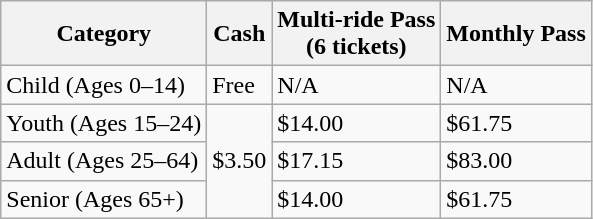<table class="wikitable">
<tr>
<th>Category</th>
<th>Cash</th>
<th>Multi-ride Pass<br>(6 tickets)</th>
<th>Monthly Pass</th>
</tr>
<tr>
<td>Child (Ages 0–14)</td>
<td>Free</td>
<td>N/A</td>
<td>N/A</td>
</tr>
<tr>
<td>Youth (Ages 15–24)</td>
<td rowspan="3">$3.50</td>
<td>$14.00</td>
<td>$61.75</td>
</tr>
<tr>
<td>Adult (Ages 25–64)</td>
<td>$17.15</td>
<td>$83.00</td>
</tr>
<tr>
<td>Senior (Ages 65+)</td>
<td>$14.00</td>
<td>$61.75</td>
</tr>
</table>
